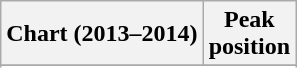<table class="wikitable sortable">
<tr>
<th align="left">Chart (2013–2014)</th>
<th align="center">Peak<br>position</th>
</tr>
<tr>
</tr>
<tr>
</tr>
<tr>
</tr>
<tr>
</tr>
<tr>
</tr>
</table>
